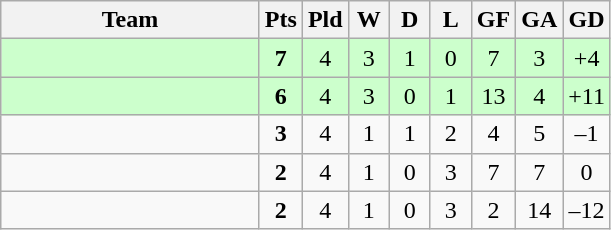<table class=wikitable style="text-align:center">
<tr>
<th width=165>Team</th>
<th width=20>Pts</th>
<th width=20>Pld</th>
<th width=20>W</th>
<th width=20>D</th>
<th width=20>L</th>
<th width=20>GF</th>
<th width=20>GA</th>
<th width=20>GD</th>
</tr>
<tr align=center style="background:#ccffcc;">
<td style="text-align:left;"></td>
<td><strong>7</strong></td>
<td>4</td>
<td>3</td>
<td>1</td>
<td>0</td>
<td>7</td>
<td>3</td>
<td>+4</td>
</tr>
<tr align=center style="background:#ccffcc;">
<td style="text-align:left;"></td>
<td><strong>6</strong></td>
<td>4</td>
<td>3</td>
<td>0</td>
<td>1</td>
<td>13</td>
<td>4</td>
<td>+11</td>
</tr>
<tr align=center>
<td style="text-align:left;"></td>
<td><strong>3</strong></td>
<td>4</td>
<td>1</td>
<td>1</td>
<td>2</td>
<td>4</td>
<td>5</td>
<td>–1</td>
</tr>
<tr align=center>
<td style="text-align:left;"></td>
<td><strong>2</strong></td>
<td>4</td>
<td>1</td>
<td>0</td>
<td>3</td>
<td>7</td>
<td>7</td>
<td>0</td>
</tr>
<tr align=center>
<td style="text-align:left;"></td>
<td><strong>2</strong></td>
<td>4</td>
<td>1</td>
<td>0</td>
<td>3</td>
<td>2</td>
<td>14</td>
<td>–12</td>
</tr>
</table>
